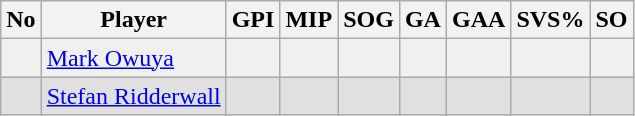<table class="wikitable sortable">
<tr>
<th>No</th>
<th>Player</th>
<th>GPI</th>
<th>MIP</th>
<th>SOG</th>
<th>GA</th>
<th>GAA</th>
<th>SVS%</th>
<th>SO</th>
</tr>
<tr bgcolor="#f0f0f0">
<td></td>
<td> <a href='#'>Mark Owuya</a></td>
<td></td>
<td></td>
<td></td>
<td></td>
<td></td>
<td></td>
<td></td>
</tr>
<tr bgcolor="#e0e0e0">
<td></td>
<td> <a href='#'>Stefan Ridderwall</a></td>
<td></td>
<td></td>
<td></td>
<td></td>
<td></td>
<td></td>
<td></td>
</tr>
</table>
